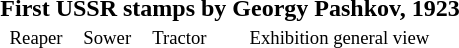<table style="border-collapse:collapse" align="center" class="standard">
<tr>
<th colspan=4>First USSR stamps by Georgy Pashkov, 1923</th>
</tr>
<tr>
<td></td>
<td></td>
<td></td>
<td></td>
</tr>
<tr style="text-align:center; font-size:78%">
<td>Reaper</td>
<td>Sower</td>
<td>Tractor</td>
<td>Exhibition general view</td>
</tr>
</table>
